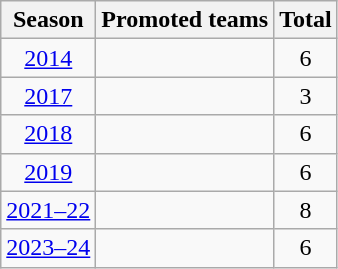<table class="wikitable">
<tr>
<th>Season</th>
<th>Promoted teams</th>
<th>Total</th>
</tr>
<tr>
<td align="center"><a href='#'>2014</a></td>
<td></td>
<td align="center">6</td>
</tr>
<tr>
<td align="center"><a href='#'>2017</a></td>
<td></td>
<td align="center">3</td>
</tr>
<tr>
<td align="center"><a href='#'>2018</a></td>
<td></td>
<td align="center">6</td>
</tr>
<tr>
<td align="center"><a href='#'>2019</a></td>
<td></td>
<td align="center">6</td>
</tr>
<tr>
<td align="center"><a href='#'>2021–22</a></td>
<td></td>
<td align="center">8</td>
</tr>
<tr>
<td align="center"><a href='#'>2023–24</a></td>
<td></td>
<td align="center">6</td>
</tr>
</table>
